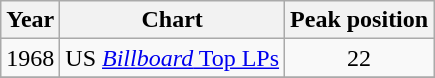<table class="wikitable">
<tr>
<th>Year</th>
<th>Chart</th>
<th>Peak position</th>
</tr>
<tr>
<td>1968</td>
<td>US <a href='#'><em>Billboard</em> Top LPs</a></td>
<td align="center">22</td>
</tr>
<tr>
</tr>
</table>
